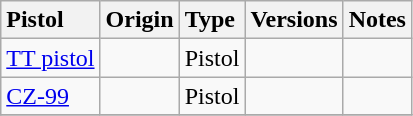<table class="wikitable">
<tr>
<th style="text-align: left;">Pistol</th>
<th style="text-align: left;">Origin</th>
<th style="text-align: left;">Type</th>
<th style="text-align: left;">Versions</th>
<th style="text-align: left;">Notes</th>
</tr>
<tr>
<td><a href='#'>TT pistol</a></td>
<td></td>
<td>Pistol</td>
<td></td>
<td></td>
</tr>
<tr>
<td><a href='#'>CZ-99</a></td>
<td></td>
<td>Pistol</td>
<td></td>
<td></td>
</tr>
<tr>
</tr>
</table>
